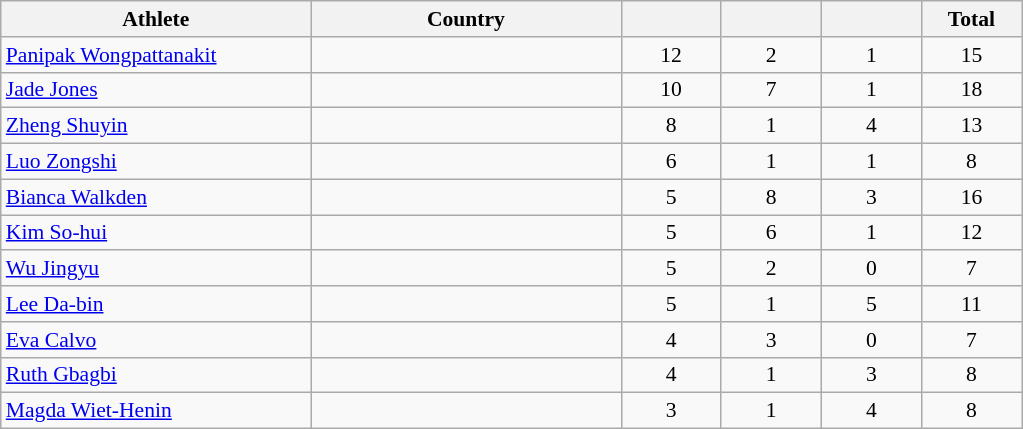<table class="wikitable" style="text-align:center; font-size:90%;">
<tr>
<th width=200>Athlete</th>
<th width=200>Country</th>
<th width=60></th>
<th width=60></th>
<th width=60></th>
<th width=60>Total</th>
</tr>
<tr>
<td align=left><a href='#'>Panipak Wongpattanakit</a></td>
<td align=left></td>
<td>12</td>
<td>2</td>
<td>1</td>
<td>15</td>
</tr>
<tr>
<td align=left><a href='#'>Jade Jones</a></td>
<td align=left></td>
<td>10</td>
<td>7</td>
<td>1</td>
<td>18</td>
</tr>
<tr>
<td align=left><a href='#'>Zheng Shuyin</a></td>
<td align=left></td>
<td>8</td>
<td>1</td>
<td>4</td>
<td>13</td>
</tr>
<tr>
<td align=left><a href='#'>Luo Zongshi</a></td>
<td align=left></td>
<td>6</td>
<td>1</td>
<td>1</td>
<td>8</td>
</tr>
<tr>
<td align=left><a href='#'>Bianca Walkden</a></td>
<td align=left></td>
<td>5</td>
<td>8</td>
<td>3</td>
<td>16</td>
</tr>
<tr>
<td align=left><a href='#'>Kim So-hui</a></td>
<td align=left></td>
<td>5</td>
<td>6</td>
<td>1</td>
<td>12</td>
</tr>
<tr>
<td align=left><a href='#'>Wu Jingyu</a></td>
<td align=left></td>
<td>5</td>
<td>2</td>
<td>0</td>
<td>7</td>
</tr>
<tr>
<td align=left><a href='#'>Lee Da-bin</a></td>
<td align=left></td>
<td>5</td>
<td>1</td>
<td>5</td>
<td>11</td>
</tr>
<tr>
<td align=left><a href='#'>Eva Calvo</a></td>
<td align=left></td>
<td>4</td>
<td>3</td>
<td>0</td>
<td>7</td>
</tr>
<tr>
<td align=left><a href='#'>Ruth Gbagbi</a></td>
<td align=left></td>
<td>4</td>
<td>1</td>
<td>3</td>
<td>8</td>
</tr>
<tr>
<td align=left><a href='#'>Magda Wiet-Henin</a></td>
<td align=left></td>
<td>3</td>
<td>1</td>
<td>4</td>
<td>8</td>
</tr>
</table>
